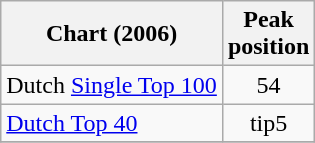<table class="wikitable">
<tr>
<th align="left">Chart (2006)</th>
<th align="left">Peak<br>position</th>
</tr>
<tr>
<td align="left">Dutch <a href='#'>Single Top 100</a></td>
<td align="center">54</td>
</tr>
<tr>
<td align="left"><a href='#'>Dutch Top 40</a></td>
<td align="center">tip5</td>
</tr>
<tr>
</tr>
</table>
